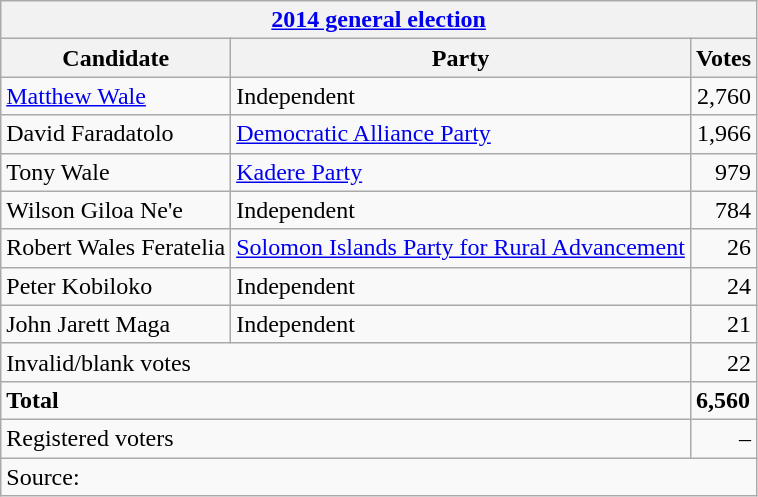<table class="wikitable" style="text-align:left">
<tr>
<th colspan="3"><a href='#'>2014 general election</a></th>
</tr>
<tr>
<th>Candidate</th>
<th>Party</th>
<th>Votes</th>
</tr>
<tr>
<td><a href='#'>Matthew Wale</a></td>
<td>Independent</td>
<td align="right">2,760</td>
</tr>
<tr>
<td>David Faradatolo</td>
<td><a href='#'>Democratic Alliance Party</a></td>
<td align="right">1,966</td>
</tr>
<tr>
<td>Tony Wale</td>
<td><a href='#'>Kadere Party</a></td>
<td align="right">979</td>
</tr>
<tr>
<td>Wilson Giloa Ne'e</td>
<td>Independent</td>
<td align="right">784</td>
</tr>
<tr>
<td>Robert Wales Feratelia</td>
<td><a href='#'>Solomon Islands Party for Rural Advancement</a></td>
<td align="right">26</td>
</tr>
<tr>
<td>Peter Kobiloko</td>
<td>Independent</td>
<td align="right">24</td>
</tr>
<tr>
<td>John Jarett Maga</td>
<td>Independent</td>
<td align="right">21</td>
</tr>
<tr>
<td colspan="2">Invalid/blank votes</td>
<td align="right">22</td>
</tr>
<tr>
<td colspan="2"><strong>Total</strong></td>
<td><strong>6,560</strong></td>
</tr>
<tr>
<td colspan="2">Registered voters</td>
<td align="right">–</td>
</tr>
<tr>
<td colspan="3">Source: </td>
</tr>
</table>
